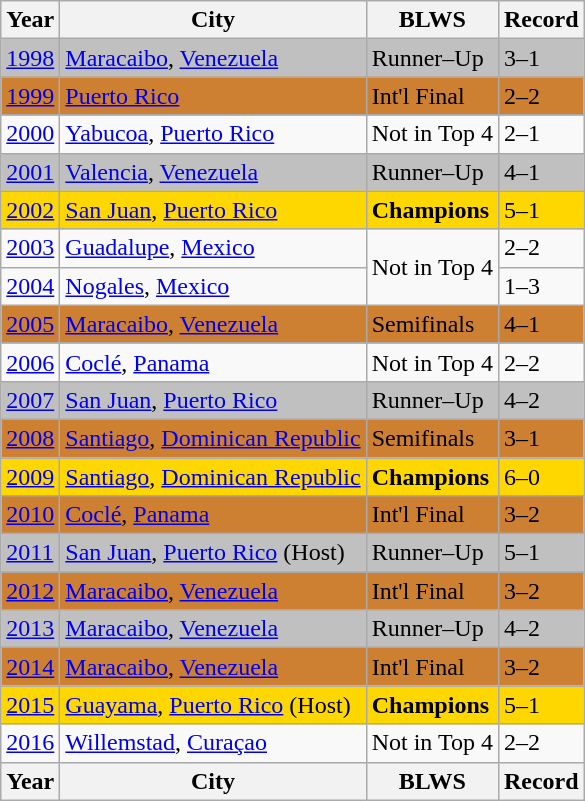<table class="wikitable">
<tr>
<th>Year</th>
<th>City</th>
<th>BLWS</th>
<th>Record</th>
</tr>
<tr style="background:silver;">
<td><a href='#'>1998</a></td>
<td> <a href='#'>Maracaibo</a>, <a href='#'>Venezuela</a></td>
<td>Runner–Up</td>
<td>3–1</td>
</tr>
<tr style="background:#cd7f32;">
<td><a href='#'>1999</a></td>
<td> <a href='#'>Puerto Rico</a></td>
<td>Int'l Final</td>
<td>2–2</td>
</tr>
<tr>
<td><a href='#'>2000</a></td>
<td> <a href='#'>Yabucoa</a>, <a href='#'>Puerto Rico</a></td>
<td>Not in Top 4</td>
<td>2–1</td>
</tr>
<tr style="background:silver;">
<td><a href='#'>2001</a></td>
<td> <a href='#'>Valencia</a>, <a href='#'>Venezuela</a></td>
<td>Runner–Up</td>
<td>4–1</td>
</tr>
<tr style="background:gold;">
<td><a href='#'>2002</a></td>
<td> <a href='#'>San Juan</a>, <a href='#'>Puerto Rico</a></td>
<td><strong>Champions</strong></td>
<td>5–1</td>
</tr>
<tr>
<td><a href='#'>2003</a></td>
<td> <a href='#'>Guadalupe</a>, <a href='#'>Mexico</a></td>
<td rowspan=2>Not in Top 4</td>
<td>2–2</td>
</tr>
<tr>
<td><a href='#'>2004</a></td>
<td> <a href='#'>Nogales</a>, <a href='#'>Mexico</a></td>
<td>1–3</td>
</tr>
<tr style="background:#cd7f32;">
<td><a href='#'>2005</a></td>
<td> <a href='#'>Maracaibo</a>, <a href='#'>Venezuela</a></td>
<td>Semifinals</td>
<td>4–1</td>
</tr>
<tr>
<td><a href='#'>2006</a></td>
<td> <a href='#'>Coclé</a>, <a href='#'>Panama</a></td>
<td>Not in Top 4</td>
<td>2–2</td>
</tr>
<tr style="background:silver;">
<td><a href='#'>2007</a></td>
<td> <a href='#'>San Juan</a>, <a href='#'>Puerto Rico</a></td>
<td>Runner–Up</td>
<td>4–2</td>
</tr>
<tr style="background:#cd7f32;">
<td><a href='#'>2008</a></td>
<td> <a href='#'>Santiago</a>, <a href='#'>Dominican Republic</a></td>
<td>Semifinals</td>
<td>3–1</td>
</tr>
<tr style="background:gold;">
<td><a href='#'>2009</a></td>
<td> <a href='#'>Santiago</a>, <a href='#'>Dominican Republic</a></td>
<td><strong>Champions</strong></td>
<td>6–0</td>
</tr>
<tr style="background:#cd7f32;">
<td><a href='#'>2010</a></td>
<td> <a href='#'>Coclé</a>, <a href='#'>Panama</a></td>
<td>Int'l Final</td>
<td>3–2</td>
</tr>
<tr style="background:silver;">
<td><a href='#'>2011</a></td>
<td> <a href='#'>San Juan</a>, <a href='#'>Puerto Rico</a> (Host)</td>
<td>Runner–Up</td>
<td>5–1</td>
</tr>
<tr style="background:#cd7f32;">
<td><a href='#'>2012</a></td>
<td> <a href='#'>Maracaibo</a>, <a href='#'>Venezuela</a></td>
<td>Int'l Final</td>
<td>3–2</td>
</tr>
<tr style="background:silver;">
<td><a href='#'>2013</a></td>
<td> <a href='#'>Maracaibo</a>, <a href='#'>Venezuela</a></td>
<td>Runner–Up</td>
<td>4–2</td>
</tr>
<tr style="background:#cd7f32;">
<td><a href='#'>2014</a></td>
<td> <a href='#'>Maracaibo</a>, <a href='#'>Venezuela</a></td>
<td>Int'l Final</td>
<td>3–2</td>
</tr>
<tr style="background:gold;">
<td><a href='#'>2015</a></td>
<td> <a href='#'>Guayama</a>, <a href='#'>Puerto Rico</a> (Host)</td>
<td><strong>Champions</strong></td>
<td>5–1</td>
</tr>
<tr>
<td><a href='#'>2016</a></td>
<td> <a href='#'>Willemstad</a>, <a href='#'>Curaçao</a></td>
<td>Not in Top 4</td>
<td>2–2</td>
</tr>
<tr>
<th>Year</th>
<th>City</th>
<th>BLWS</th>
<th>Record</th>
</tr>
</table>
